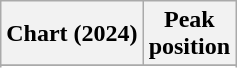<table class="wikitable sortable plainrowheaders" style="text-align:center;">
<tr>
<th scope="col">Chart (2024)</th>
<th scope="col">Peak<br>position</th>
</tr>
<tr>
</tr>
<tr>
</tr>
<tr>
</tr>
</table>
